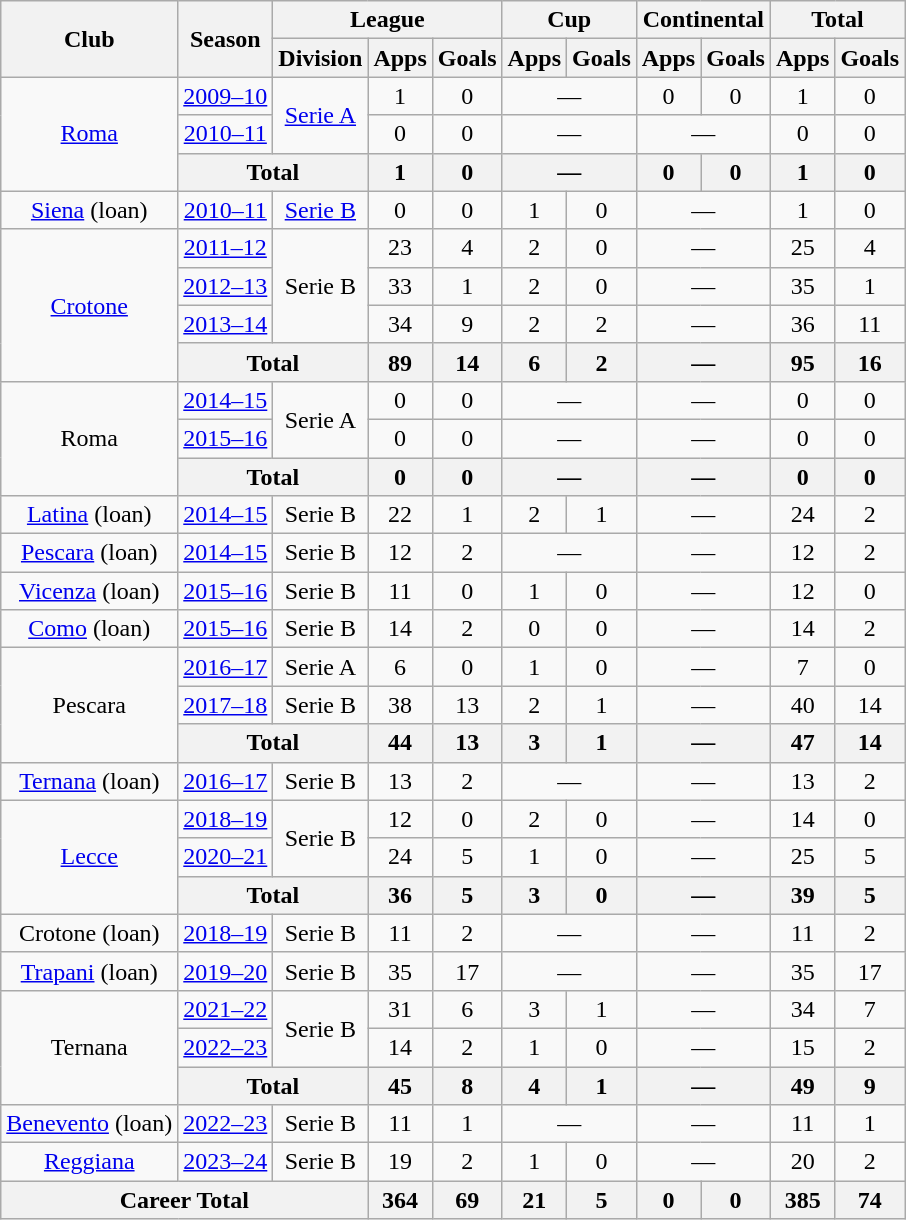<table class="wikitable" style="text-align:center">
<tr>
<th rowspan="2">Club</th>
<th rowspan="2">Season</th>
<th colspan="3">League</th>
<th colspan="2">Cup</th>
<th colspan="2">Continental</th>
<th colspan="2">Total</th>
</tr>
<tr>
<th>Division</th>
<th>Apps</th>
<th>Goals</th>
<th>Apps</th>
<th>Goals</th>
<th>Apps</th>
<th>Goals</th>
<th>Apps</th>
<th>Goals</th>
</tr>
<tr>
<td rowspan="3"><a href='#'>Roma</a></td>
<td><a href='#'>2009–10</a></td>
<td rowspan="2"><a href='#'>Serie A</a></td>
<td>1</td>
<td>0</td>
<td colspan="2">—</td>
<td>0</td>
<td>0</td>
<td>1</td>
<td>0</td>
</tr>
<tr>
<td><a href='#'>2010–11</a></td>
<td>0</td>
<td>0</td>
<td colspan="2">—</td>
<td colspan="2">—</td>
<td>0</td>
<td>0</td>
</tr>
<tr>
<th colspan="2">Total</th>
<th>1</th>
<th>0</th>
<th colspan="2">—</th>
<th>0</th>
<th>0</th>
<th>1</th>
<th>0</th>
</tr>
<tr>
<td><a href='#'>Siena</a> (loan)</td>
<td><a href='#'>2010–11</a></td>
<td><a href='#'>Serie B</a></td>
<td>0</td>
<td>0</td>
<td>1</td>
<td>0</td>
<td colspan="2">—</td>
<td>1</td>
<td>0</td>
</tr>
<tr>
<td rowspan="4"><a href='#'>Crotone</a></td>
<td><a href='#'>2011–12</a></td>
<td rowspan="3">Serie B</td>
<td>23</td>
<td>4</td>
<td>2</td>
<td>0</td>
<td colspan="2">—</td>
<td>25</td>
<td>4</td>
</tr>
<tr>
<td><a href='#'>2012–13</a></td>
<td>33</td>
<td>1</td>
<td>2</td>
<td>0</td>
<td colspan="2">—</td>
<td>35</td>
<td>1</td>
</tr>
<tr>
<td><a href='#'>2013–14</a></td>
<td>34</td>
<td>9</td>
<td>2</td>
<td>2</td>
<td colspan="2">—</td>
<td>36</td>
<td>11</td>
</tr>
<tr>
<th colspan="2">Total</th>
<th>89</th>
<th>14</th>
<th>6</th>
<th>2</th>
<th colspan="2">—</th>
<th>95</th>
<th>16</th>
</tr>
<tr>
<td rowspan="3">Roma</td>
<td><a href='#'>2014–15</a></td>
<td rowspan="2">Serie A</td>
<td>0</td>
<td>0</td>
<td colspan="2">—</td>
<td colspan="2">—</td>
<td>0</td>
<td>0</td>
</tr>
<tr>
<td><a href='#'>2015–16</a></td>
<td>0</td>
<td>0</td>
<td colspan="2">—</td>
<td colspan="2">—</td>
<td>0</td>
<td>0</td>
</tr>
<tr>
<th colspan="2">Total</th>
<th>0</th>
<th>0</th>
<th colspan="2">—</th>
<th colspan="2">—</th>
<th>0</th>
<th>0</th>
</tr>
<tr>
<td><a href='#'>Latina</a> (loan)</td>
<td><a href='#'>2014–15</a></td>
<td>Serie B</td>
<td>22</td>
<td>1</td>
<td>2</td>
<td>1</td>
<td colspan="2">—</td>
<td>24</td>
<td>2</td>
</tr>
<tr>
<td><a href='#'>Pescara</a> (loan)</td>
<td><a href='#'>2014–15</a></td>
<td>Serie B</td>
<td>12</td>
<td>2</td>
<td colspan="2">—</td>
<td colspan="2">—</td>
<td>12</td>
<td>2</td>
</tr>
<tr>
<td><a href='#'>Vicenza</a> (loan)</td>
<td><a href='#'>2015–16</a></td>
<td>Serie B</td>
<td>11</td>
<td>0</td>
<td>1</td>
<td>0</td>
<td colspan="2">—</td>
<td>12</td>
<td>0</td>
</tr>
<tr>
<td><a href='#'>Como</a> (loan)</td>
<td><a href='#'>2015–16</a></td>
<td>Serie B</td>
<td>14</td>
<td>2</td>
<td>0</td>
<td>0</td>
<td colspan="2">—</td>
<td>14</td>
<td>2</td>
</tr>
<tr>
<td rowspan="3">Pescara</td>
<td><a href='#'>2016–17</a></td>
<td>Serie A</td>
<td>6</td>
<td>0</td>
<td>1</td>
<td>0</td>
<td colspan="2">—</td>
<td>7</td>
<td>0</td>
</tr>
<tr>
<td><a href='#'>2017–18</a></td>
<td>Serie B</td>
<td>38</td>
<td>13</td>
<td>2</td>
<td>1</td>
<td colspan="2">—</td>
<td>40</td>
<td>14</td>
</tr>
<tr>
<th colspan="2">Total</th>
<th>44</th>
<th>13</th>
<th>3</th>
<th>1</th>
<th colspan="2">—</th>
<th>47</th>
<th>14</th>
</tr>
<tr>
<td><a href='#'>Ternana</a> (loan)</td>
<td><a href='#'>2016–17</a></td>
<td>Serie B</td>
<td>13</td>
<td>2</td>
<td colspan="2">—</td>
<td colspan="2">—</td>
<td>13</td>
<td>2</td>
</tr>
<tr>
<td rowspan="3"><a href='#'>Lecce</a></td>
<td><a href='#'>2018–19</a></td>
<td rowspan="2">Serie B</td>
<td>12</td>
<td>0</td>
<td>2</td>
<td>0</td>
<td colspan="2">—</td>
<td>14</td>
<td>0</td>
</tr>
<tr>
<td><a href='#'>2020–21</a></td>
<td>24</td>
<td>5</td>
<td>1</td>
<td>0</td>
<td colspan="2">—</td>
<td>25</td>
<td>5</td>
</tr>
<tr>
<th colspan="2">Total</th>
<th>36</th>
<th>5</th>
<th>3</th>
<th>0</th>
<th colspan="2">—</th>
<th>39</th>
<th>5</th>
</tr>
<tr>
<td>Crotone (loan)</td>
<td><a href='#'>2018–19</a></td>
<td>Serie B</td>
<td>11</td>
<td>2</td>
<td colspan="2">—</td>
<td colspan="2">—</td>
<td>11</td>
<td>2</td>
</tr>
<tr>
<td><a href='#'>Trapani</a> (loan)</td>
<td><a href='#'>2019–20</a></td>
<td>Serie B</td>
<td>35</td>
<td>17</td>
<td colspan="2">—</td>
<td colspan="2">—</td>
<td>35</td>
<td>17</td>
</tr>
<tr>
<td rowspan="3">Ternana</td>
<td><a href='#'>2021–22</a></td>
<td rowspan="2">Serie B</td>
<td>31</td>
<td>6</td>
<td>3</td>
<td>1</td>
<td colspan="2">—</td>
<td>34</td>
<td>7</td>
</tr>
<tr>
<td><a href='#'>2022–23</a></td>
<td>14</td>
<td>2</td>
<td>1</td>
<td>0</td>
<td colspan="2">—</td>
<td>15</td>
<td>2</td>
</tr>
<tr>
<th colspan="2">Total</th>
<th>45</th>
<th>8</th>
<th>4</th>
<th>1</th>
<th colspan="2">—</th>
<th>49</th>
<th>9</th>
</tr>
<tr>
<td><a href='#'>Benevento</a> (loan)</td>
<td><a href='#'>2022–23</a></td>
<td>Serie B</td>
<td>11</td>
<td>1</td>
<td colspan="2">—</td>
<td colspan="2">—</td>
<td>11</td>
<td>1</td>
</tr>
<tr>
<td><a href='#'>Reggiana</a></td>
<td><a href='#'>2023–24</a></td>
<td>Serie B</td>
<td>19</td>
<td>2</td>
<td>1</td>
<td>0</td>
<td colspan="2">—</td>
<td>20</td>
<td>2</td>
</tr>
<tr>
<th colspan="3">Career Total</th>
<th>364</th>
<th>69</th>
<th>21</th>
<th>5</th>
<th>0</th>
<th>0</th>
<th>385</th>
<th>74</th>
</tr>
</table>
